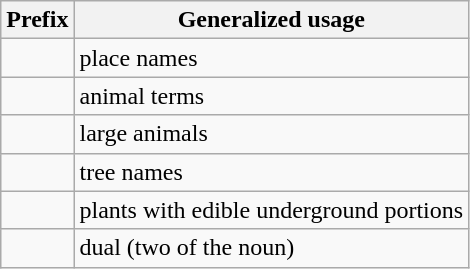<table class="wikitable">
<tr>
<th>Prefix</th>
<th>Generalized usage</th>
</tr>
<tr>
<td></td>
<td>place names</td>
</tr>
<tr>
<td></td>
<td>animal terms</td>
</tr>
<tr>
<td></td>
<td>large animals</td>
</tr>
<tr>
<td></td>
<td>tree names</td>
</tr>
<tr>
<td></td>
<td>plants with edible underground portions</td>
</tr>
<tr>
<td></td>
<td>dual (two of the noun)</td>
</tr>
</table>
